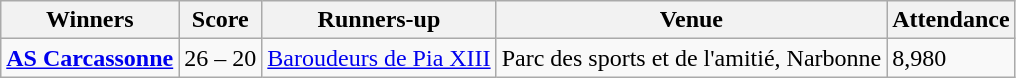<table class="wikitable">
<tr>
<th>Winners</th>
<th>Score</th>
<th>Runners-up</th>
<th>Venue</th>
<th>Attendance</th>
</tr>
<tr>
<td><strong> <a href='#'>AS Carcassonne</a></strong></td>
<td>26 – 20</td>
<td> <a href='#'>Baroudeurs de Pia XIII</a></td>
<td>Parc des sports et de l'amitié, Narbonne</td>
<td>8,980</td>
</tr>
</table>
